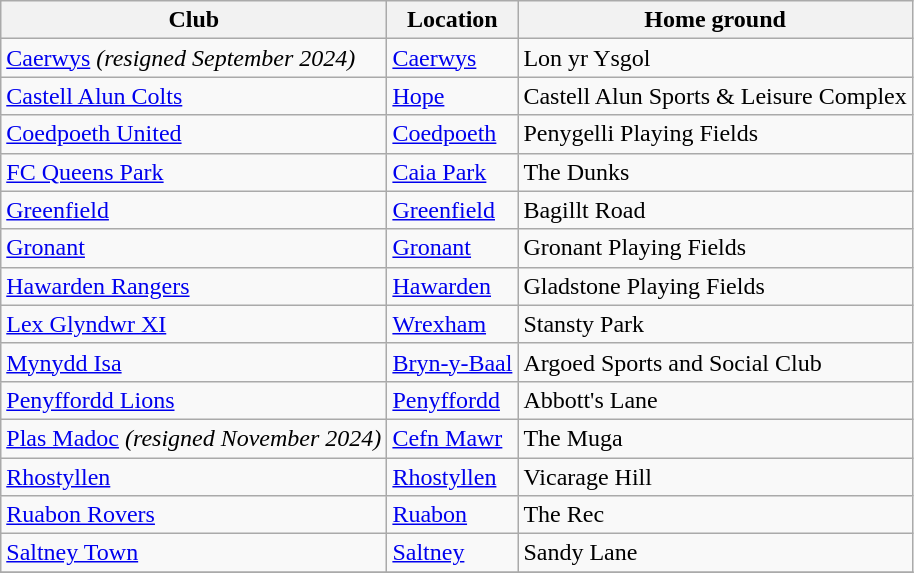<table class="wikitable" border="1">
<tr>
<th>Club</th>
<th>Location</th>
<th>Home ground</th>
</tr>
<tr>
<td><a href='#'>Caerwys</a> <em>(resigned September 2024)</em></td>
<td><a href='#'>Caerwys</a></td>
<td>Lon yr Ysgol</td>
</tr>
<tr>
<td><a href='#'>Castell Alun Colts</a></td>
<td><a href='#'>Hope</a></td>
<td>Castell Alun Sports & Leisure Complex</td>
</tr>
<tr>
<td><a href='#'>Coedpoeth United</a></td>
<td><a href='#'>Coedpoeth</a></td>
<td>Penygelli Playing Fields</td>
</tr>
<tr>
<td><a href='#'>FC Queens Park</a></td>
<td><a href='#'>Caia Park</a></td>
<td>The Dunks</td>
</tr>
<tr>
<td><a href='#'>Greenfield</a></td>
<td><a href='#'>Greenfield</a></td>
<td>Bagillt Road</td>
</tr>
<tr>
<td><a href='#'>Gronant</a></td>
<td><a href='#'>Gronant</a></td>
<td>Gronant Playing Fields</td>
</tr>
<tr>
<td><a href='#'>Hawarden Rangers</a></td>
<td><a href='#'>Hawarden</a></td>
<td>Gladstone Playing Fields</td>
</tr>
<tr>
<td><a href='#'>Lex Glyndwr XI</a></td>
<td><a href='#'>Wrexham</a></td>
<td>Stansty Park</td>
</tr>
<tr>
<td><a href='#'>Mynydd Isa</a></td>
<td><a href='#'>Bryn-y-Baal</a></td>
<td>Argoed Sports and Social Club</td>
</tr>
<tr>
<td><a href='#'>Penyffordd Lions</a></td>
<td><a href='#'>Penyffordd</a></td>
<td>Abbott's Lane</td>
</tr>
<tr>
<td><a href='#'>Plas Madoc</a> <em>(resigned November 2024)</em></td>
<td><a href='#'>Cefn Mawr</a></td>
<td>The Muga</td>
</tr>
<tr>
<td><a href='#'>Rhostyllen</a></td>
<td><a href='#'>Rhostyllen</a></td>
<td>Vicarage Hill</td>
</tr>
<tr>
<td><a href='#'>Ruabon Rovers</a></td>
<td><a href='#'>Ruabon</a></td>
<td>The Rec</td>
</tr>
<tr>
<td><a href='#'>Saltney Town</a></td>
<td><a href='#'>Saltney</a></td>
<td>Sandy Lane</td>
</tr>
<tr>
</tr>
</table>
